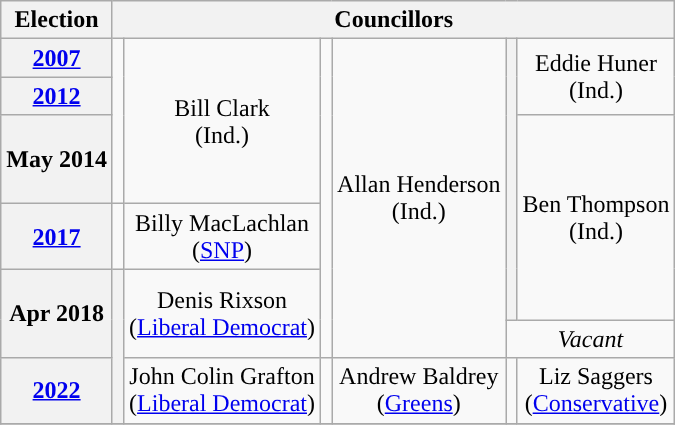<table class="wikitable" style="text-align:center">
<tr>
<th>Election</th>
<th colspan=8>Councillors</th>
</tr>
<tr>
<th><a href='#'>2007</a></th>
<td rowspan=3; style="background-color: "></td>
<td rowspan=3>Bill Clark<br>(Ind.)</td>
<td rowspan=6; style="background-color: "></td>
<td rowspan=6>Allan Henderson<br>(Ind.)</td>
<th rowspan="5" ; style="height: 180px; background-color: "></th>
<td rowspan=2>Eddie Huner<br>(Ind.)</td>
</tr>
<tr>
<th><a href='#'>2012</a></th>
</tr>
<tr>
<th>May 2014</th>
<td rowspan=3>Ben Thompson<br>(Ind.)</td>
</tr>
<tr>
<th><a href='#'>2017</a></th>
<td rowspan=1; style="background-color: "></td>
<td rowspan="1">Billy MacLachlan <br>(<a href='#'>SNP</a>)</td>
</tr>
<tr>
<th rowspan="2">Apr 2018</th>
<th rowspan="3" ; style="background-color: "></th>
<td rowspan="2">Denis Rixson <br>(<a href='#'>Liberal Democrat</a>)</td>
</tr>
<tr>
<td colspan="2" ; rowspan="1" ; style="background-color: "><em>Vacant</em></td>
</tr>
<tr>
<th><a href='#'>2022</a></th>
<td rowspan="1">John Colin Grafton<br>(<a href='#'>Liberal Democrat</a>)</td>
<td rowspan=1; style="background-color: "></td>
<td rowspan="1">Andrew Baldrey <br>(<a href='#'>Greens</a>)</td>
<td rowspan=1; style="background-color: "></td>
<td rowspan="1">Liz Saggers <br>(<a href='#'>Conservative</a>)</td>
</tr>
<tr>
</tr>
</table>
